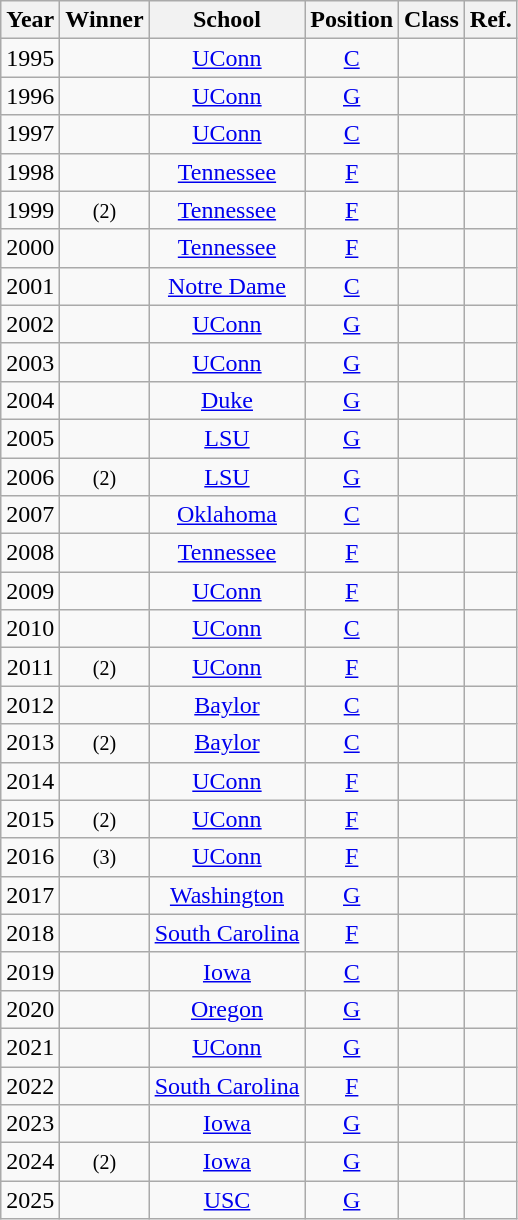<table class="wikitable sortable" style="text-align:center;">
<tr>
<th>Year</th>
<th>Winner</th>
<th>School</th>
<th>Position</th>
<th>Class</th>
<th>Ref.</th>
</tr>
<tr>
<td>1995</td>
<td></td>
<td><a href='#'>UConn</a></td>
<td><a href='#'>C</a></td>
<td></td>
<td></td>
</tr>
<tr>
<td>1996</td>
<td></td>
<td><a href='#'>UConn</a></td>
<td><a href='#'>G</a></td>
<td></td>
<td></td>
</tr>
<tr>
<td>1997</td>
<td></td>
<td><a href='#'>UConn</a></td>
<td><a href='#'>C</a></td>
<td></td>
<td></td>
</tr>
<tr>
<td>1998</td>
<td></td>
<td><a href='#'>Tennessee</a></td>
<td><a href='#'>F</a></td>
<td></td>
<td></td>
</tr>
<tr>
<td>1999</td>
<td> <small>(2)</small></td>
<td><a href='#'>Tennessee</a></td>
<td><a href='#'>F</a></td>
<td></td>
<td></td>
</tr>
<tr>
<td>2000</td>
<td></td>
<td><a href='#'>Tennessee</a></td>
<td><a href='#'>F</a></td>
<td></td>
<td></td>
</tr>
<tr>
<td>2001</td>
<td></td>
<td><a href='#'>Notre Dame</a></td>
<td><a href='#'>C</a></td>
<td></td>
<td></td>
</tr>
<tr>
<td>2002</td>
<td></td>
<td><a href='#'>UConn</a></td>
<td><a href='#'>G</a></td>
<td></td>
<td></td>
</tr>
<tr>
<td>2003</td>
<td></td>
<td><a href='#'>UConn</a></td>
<td><a href='#'>G</a></td>
<td></td>
<td></td>
</tr>
<tr>
<td>2004</td>
<td></td>
<td><a href='#'>Duke</a></td>
<td><a href='#'>G</a></td>
<td></td>
<td></td>
</tr>
<tr>
<td>2005</td>
<td></td>
<td><a href='#'>LSU</a></td>
<td><a href='#'>G</a></td>
<td></td>
<td></td>
</tr>
<tr>
<td>2006</td>
<td> <small>(2)</small></td>
<td><a href='#'>LSU</a></td>
<td><a href='#'>G</a></td>
<td></td>
<td></td>
</tr>
<tr>
<td>2007</td>
<td></td>
<td><a href='#'>Oklahoma</a></td>
<td><a href='#'>C</a></td>
<td></td>
<td></td>
</tr>
<tr>
<td>2008</td>
<td></td>
<td><a href='#'>Tennessee</a></td>
<td><a href='#'>F</a></td>
<td></td>
<td></td>
</tr>
<tr>
<td>2009</td>
<td></td>
<td><a href='#'>UConn</a></td>
<td><a href='#'>F</a></td>
<td></td>
<td></td>
</tr>
<tr>
<td>2010</td>
<td></td>
<td><a href='#'>UConn</a></td>
<td><a href='#'>C</a></td>
<td></td>
<td></td>
</tr>
<tr>
<td>2011</td>
<td> <small>(2)</small></td>
<td><a href='#'>UConn</a></td>
<td><a href='#'>F</a></td>
<td></td>
<td></td>
</tr>
<tr>
<td>2012</td>
<td></td>
<td><a href='#'>Baylor</a></td>
<td><a href='#'>C</a></td>
<td></td>
<td></td>
</tr>
<tr>
<td>2013</td>
<td> <small>(2)</small></td>
<td><a href='#'>Baylor</a></td>
<td><a href='#'>C</a></td>
<td></td>
<td></td>
</tr>
<tr>
<td>2014</td>
<td></td>
<td><a href='#'>UConn</a></td>
<td><a href='#'>F</a></td>
<td></td>
<td></td>
</tr>
<tr>
<td>2015</td>
<td> <small>(2)</small></td>
<td><a href='#'>UConn</a></td>
<td><a href='#'>F</a></td>
<td></td>
<td></td>
</tr>
<tr>
<td>2016</td>
<td> <small>(3)</small></td>
<td><a href='#'>UConn</a></td>
<td><a href='#'>F</a></td>
<td></td>
<td></td>
</tr>
<tr>
<td>2017</td>
<td></td>
<td><a href='#'>Washington</a></td>
<td><a href='#'>G</a></td>
<td></td>
<td></td>
</tr>
<tr>
<td>2018</td>
<td></td>
<td><a href='#'>South Carolina</a></td>
<td><a href='#'>F</a></td>
<td></td>
<td></td>
</tr>
<tr>
<td>2019</td>
<td></td>
<td><a href='#'>Iowa</a></td>
<td><a href='#'>C</a></td>
<td></td>
<td></td>
</tr>
<tr>
<td>2020</td>
<td></td>
<td><a href='#'>Oregon</a></td>
<td><a href='#'>G</a></td>
<td></td>
<td></td>
</tr>
<tr>
<td>2021</td>
<td></td>
<td><a href='#'>UConn</a></td>
<td><a href='#'>G</a></td>
<td></td>
<td></td>
</tr>
<tr>
<td>2022</td>
<td></td>
<td><a href='#'>South Carolina</a></td>
<td><a href='#'>F</a></td>
<td></td>
<td></td>
</tr>
<tr>
<td>2023</td>
<td></td>
<td><a href='#'>Iowa</a></td>
<td><a href='#'>G</a></td>
<td></td>
<td></td>
</tr>
<tr>
<td>2024</td>
<td> <small>(2)</small></td>
<td><a href='#'>Iowa</a></td>
<td><a href='#'>G</a></td>
<td></td>
<td></td>
</tr>
<tr>
<td>2025</td>
<td></td>
<td><a href='#'>USC</a></td>
<td><a href='#'>G</a></td>
<td></td>
<td></td>
</tr>
</table>
